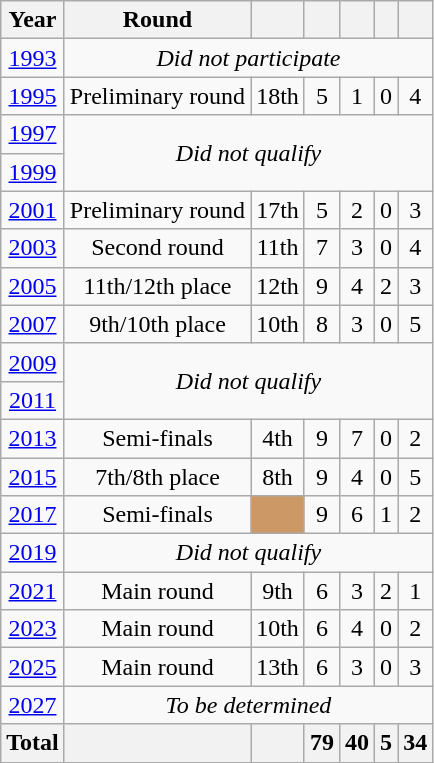<table class="wikitable" style="text-align: center;">
<tr>
<th>Year</th>
<th>Round</th>
<th></th>
<th></th>
<th></th>
<th></th>
<th></th>
</tr>
<tr>
<td> <a href='#'>1993</a></td>
<td colspan="6"><em>Did not participate</em></td>
</tr>
<tr>
<td> <a href='#'>1995</a></td>
<td>Preliminary round</td>
<td>18th</td>
<td>5</td>
<td>1</td>
<td>0</td>
<td>4</td>
</tr>
<tr>
<td> <a href='#'>1997</a></td>
<td colspan="6" rowspan="2"><em>Did not qualify</em></td>
</tr>
<tr>
<td> <a href='#'>1999</a></td>
</tr>
<tr>
<td> <a href='#'>2001</a></td>
<td>Preliminary round</td>
<td>17th</td>
<td>5</td>
<td>2</td>
<td>0</td>
<td>3</td>
</tr>
<tr>
<td> <a href='#'>2003</a></td>
<td>Second round</td>
<td>11th</td>
<td>7</td>
<td>3</td>
<td>0</td>
<td>4</td>
</tr>
<tr>
<td> <a href='#'>2005</a></td>
<td>11th/12th place</td>
<td>12th</td>
<td>9</td>
<td>4</td>
<td>2</td>
<td>3</td>
</tr>
<tr>
<td> <a href='#'>2007</a></td>
<td>9th/10th place</td>
<td>10th</td>
<td>8</td>
<td>3</td>
<td>0</td>
<td>5</td>
</tr>
<tr>
<td> <a href='#'>2009</a></td>
<td colspan="6" rowspan="2"><em>Did not qualify</em></td>
</tr>
<tr>
<td> <a href='#'>2011</a></td>
</tr>
<tr>
<td> <a href='#'>2013</a></td>
<td>Semi-finals</td>
<td>4th</td>
<td>9</td>
<td>7</td>
<td>0</td>
<td>2</td>
</tr>
<tr>
<td> <a href='#'>2015</a></td>
<td>7th/8th place</td>
<td>8th</td>
<td>9</td>
<td>4</td>
<td>0</td>
<td>5</td>
</tr>
<tr>
<td> <a href='#'>2017</a></td>
<td>Semi-finals</td>
<td style="background:#c96;"></td>
<td>9</td>
<td>6</td>
<td>1</td>
<td>2</td>
</tr>
<tr>
<td>  <a href='#'>2019</a></td>
<td colspan="6"><em>Did not qualify</em></td>
</tr>
<tr>
<td> <a href='#'>2021</a></td>
<td>Main round</td>
<td>9th</td>
<td>6</td>
<td>3</td>
<td>2</td>
<td>1</td>
</tr>
<tr>
<td>  <a href='#'>2023</a></td>
<td>Main round</td>
<td>10th</td>
<td>6</td>
<td>4</td>
<td>0</td>
<td>2</td>
</tr>
<tr>
<td>   <a href='#'>2025</a></td>
<td>Main round</td>
<td>13th</td>
<td>6</td>
<td>3</td>
<td>0</td>
<td>3</td>
</tr>
<tr>
<td> <a href='#'>2027</a></td>
<td colspan="6"><em>To be determined</em></td>
</tr>
<tr>
<th>Total</th>
<th></th>
<th></th>
<th>79</th>
<th>40</th>
<th>5</th>
<th>34</th>
</tr>
</table>
